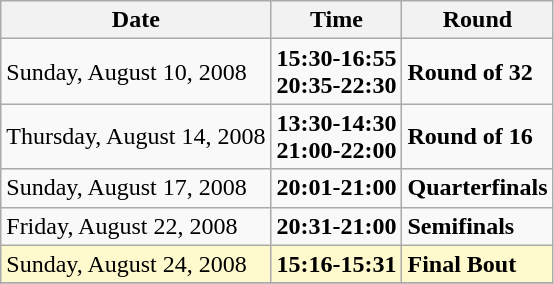<table class="wikitable">
<tr>
<th>Date</th>
<th>Time</th>
<th>Round</th>
</tr>
<tr>
<td>Sunday, August 10, 2008</td>
<td><strong>15:30-16:55 <br>20:35-22:30</strong></td>
<td><strong>Round of 32</strong></td>
</tr>
<tr>
<td>Thursday, August 14, 2008</td>
<td><strong>13:30-14:30<br>21:00-22:00</strong></td>
<td><strong>Round of 16</strong></td>
</tr>
<tr>
<td>Sunday, August 17, 2008</td>
<td><strong>20:01-21:00</strong></td>
<td><strong>Quarterfinals</strong></td>
</tr>
<tr>
<td>Friday, August 22, 2008</td>
<td><strong>20:31-21:00</strong></td>
<td><strong>Semifinals</strong></td>
</tr>
<tr>
<td style=background:lemonchiffon>Sunday, August 24, 2008</td>
<td style=background:lemonchiffon><strong>15:16-15:31</strong></td>
<td style=background:lemonchiffon><strong>  Final Bout</strong></td>
</tr>
<tr>
</tr>
</table>
